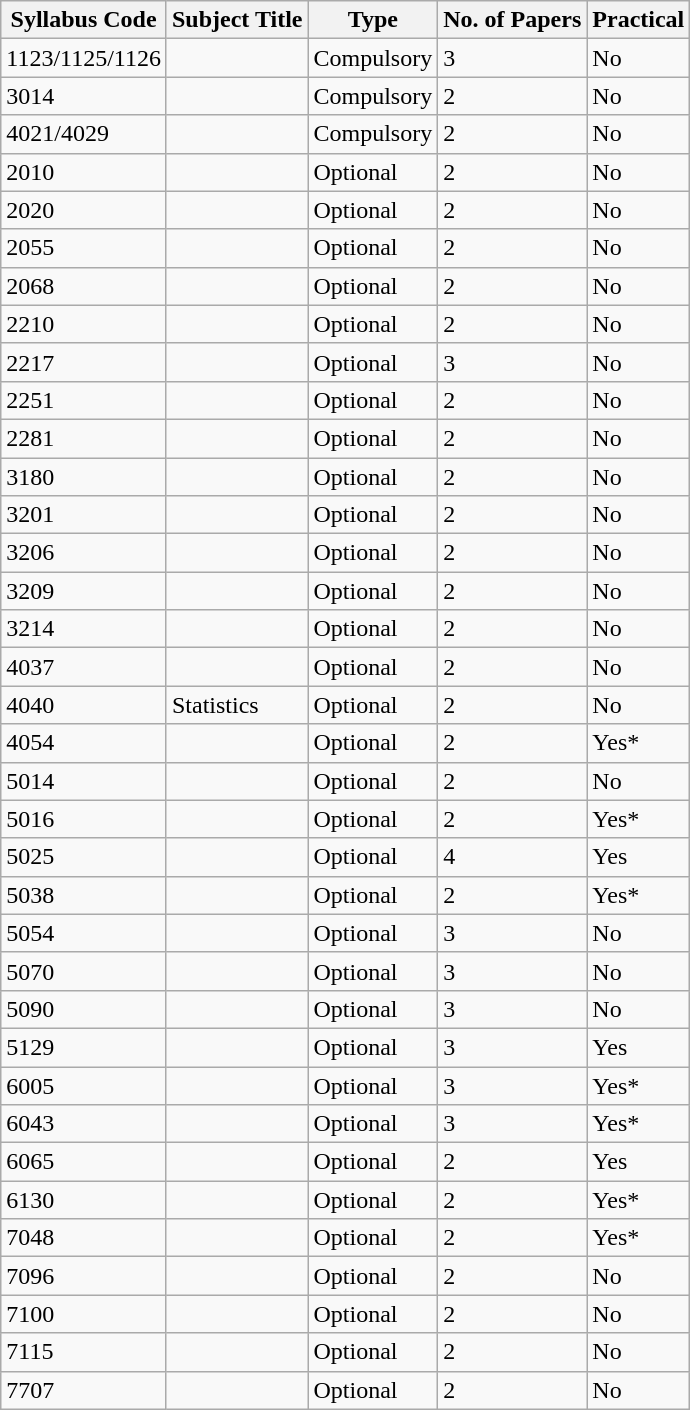<table class="wikitable sortable">
<tr>
<th>Syllabus Code</th>
<th>Subject Title</th>
<th>Type</th>
<th>No. of Papers</th>
<th>Practical</th>
</tr>
<tr>
<td>1123/1125/1126</td>
<td></td>
<td>Compulsory</td>
<td>3</td>
<td>No</td>
</tr>
<tr>
<td>3014</td>
<td></td>
<td>Compulsory</td>
<td>2</td>
<td>No</td>
</tr>
<tr>
<td>4021/4029</td>
<td></td>
<td>Compulsory</td>
<td>2</td>
<td>No</td>
</tr>
<tr>
<td>2010</td>
<td></td>
<td>Optional</td>
<td>2</td>
<td>No</td>
</tr>
<tr>
<td>2020</td>
<td></td>
<td>Optional</td>
<td>2</td>
<td>No</td>
</tr>
<tr>
<td>2055</td>
<td></td>
<td>Optional</td>
<td>2</td>
<td>No</td>
</tr>
<tr>
<td>2068</td>
<td></td>
<td>Optional</td>
<td>2</td>
<td>No</td>
</tr>
<tr>
<td>2210</td>
<td></td>
<td>Optional</td>
<td>2</td>
<td>No</td>
</tr>
<tr>
<td>2217</td>
<td></td>
<td>Optional</td>
<td>3</td>
<td>No</td>
</tr>
<tr>
<td>2251</td>
<td></td>
<td>Optional</td>
<td>2</td>
<td>No</td>
</tr>
<tr>
<td>2281</td>
<td></td>
<td>Optional</td>
<td>2</td>
<td>No</td>
</tr>
<tr>
<td>3180</td>
<td></td>
<td>Optional</td>
<td>2</td>
<td>No</td>
</tr>
<tr>
<td>3201</td>
<td></td>
<td>Optional</td>
<td>2</td>
<td>No</td>
</tr>
<tr>
<td>3206</td>
<td></td>
<td>Optional</td>
<td>2</td>
<td>No</td>
</tr>
<tr>
<td>3209</td>
<td></td>
<td>Optional</td>
<td>2</td>
<td>No</td>
</tr>
<tr>
<td>3214</td>
<td></td>
<td>Optional</td>
<td>2</td>
<td>No</td>
</tr>
<tr>
<td>4037</td>
<td></td>
<td>Optional</td>
<td>2</td>
<td>No</td>
</tr>
<tr>
<td>4040</td>
<td>Statistics</td>
<td>Optional</td>
<td>2</td>
<td>No</td>
</tr>
<tr>
<td>4054</td>
<td></td>
<td>Optional</td>
<td>2</td>
<td>Yes*</td>
</tr>
<tr>
<td>5014</td>
<td></td>
<td>Optional</td>
<td>2</td>
<td>No</td>
</tr>
<tr>
<td>5016</td>
<td></td>
<td>Optional</td>
<td>2</td>
<td>Yes*</td>
</tr>
<tr>
<td>5025</td>
<td></td>
<td>Optional</td>
<td>4</td>
<td>Yes</td>
</tr>
<tr>
<td>5038</td>
<td></td>
<td>Optional</td>
<td>2</td>
<td>Yes*</td>
</tr>
<tr>
<td>5054</td>
<td></td>
<td>Optional</td>
<td>3</td>
<td>No</td>
</tr>
<tr>
<td>5070</td>
<td></td>
<td>Optional</td>
<td>3</td>
<td>No</td>
</tr>
<tr>
<td>5090</td>
<td></td>
<td>Optional</td>
<td>3</td>
<td>No</td>
</tr>
<tr>
<td>5129</td>
<td></td>
<td>Optional</td>
<td>3</td>
<td>Yes</td>
</tr>
<tr>
<td>6005</td>
<td></td>
<td>Optional</td>
<td>3</td>
<td>Yes*</td>
</tr>
<tr>
<td>6043</td>
<td></td>
<td>Optional</td>
<td>3</td>
<td>Yes*</td>
</tr>
<tr>
<td>6065</td>
<td></td>
<td>Optional</td>
<td>2</td>
<td>Yes</td>
</tr>
<tr>
<td>6130</td>
<td></td>
<td>Optional</td>
<td>2</td>
<td>Yes*</td>
</tr>
<tr>
<td>7048</td>
<td></td>
<td>Optional</td>
<td>2</td>
<td>Yes*</td>
</tr>
<tr>
<td>7096</td>
<td></td>
<td>Optional</td>
<td>2</td>
<td>No</td>
</tr>
<tr>
<td>7100</td>
<td></td>
<td>Optional</td>
<td>2</td>
<td>No</td>
</tr>
<tr>
<td>7115</td>
<td></td>
<td>Optional</td>
<td>2</td>
<td>No</td>
</tr>
<tr>
<td>7707</td>
<td></td>
<td>Optional</td>
<td>2</td>
<td>No</td>
</tr>
</table>
